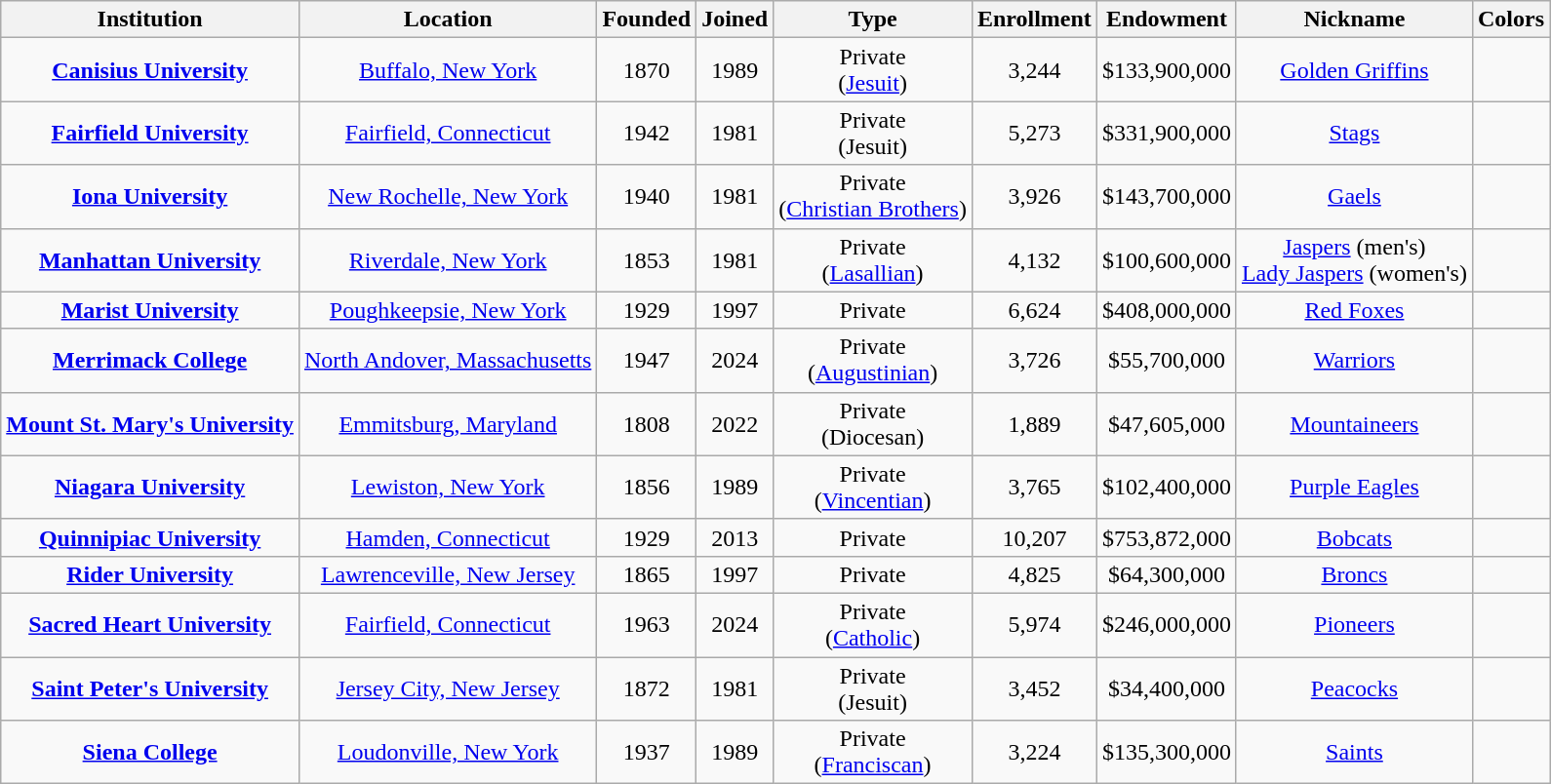<table class="wikitable sortable" style="text-align: center;">
<tr>
<th>Institution</th>
<th>Location</th>
<th>Founded</th>
<th>Joined</th>
<th>Type</th>
<th>Enrollment</th>
<th>Endowment</th>
<th>Nickname</th>
<th class="unsortable">Colors</th>
</tr>
<tr>
<td><strong><a href='#'>Canisius University</a></strong></td>
<td><a href='#'>Buffalo, New York</a></td>
<td>1870</td>
<td>1989</td>
<td>Private<br>(<a href='#'>Jesuit</a>)</td>
<td>3,244</td>
<td>$133,900,000</td>
<td><a href='#'>Golden Griffins</a></td>
<td></td>
</tr>
<tr>
<td><strong><a href='#'>Fairfield University</a></strong></td>
<td><a href='#'>Fairfield, Connecticut</a></td>
<td>1942</td>
<td>1981</td>
<td>Private<br>(Jesuit)</td>
<td>5,273</td>
<td>$331,900,000</td>
<td><a href='#'>Stags</a></td>
<td></td>
</tr>
<tr>
<td><strong><a href='#'>Iona University</a></strong></td>
<td><a href='#'>New Rochelle, New York</a></td>
<td>1940</td>
<td>1981</td>
<td>Private<br>(<a href='#'>Christian Brothers</a>)</td>
<td>3,926</td>
<td>$143,700,000</td>
<td><a href='#'>Gaels</a></td>
<td></td>
</tr>
<tr>
<td><strong><a href='#'>Manhattan University</a></strong></td>
<td><a href='#'>Riverdale, New York</a></td>
<td>1853</td>
<td>1981</td>
<td>Private<br>(<a href='#'>Lasallian</a>)</td>
<td>4,132</td>
<td>$100,600,000</td>
<td><a href='#'>Jaspers</a> (men's)<br><a href='#'>Lady Jaspers</a> (women's)</td>
<td></td>
</tr>
<tr>
<td><strong><a href='#'>Marist University</a></strong></td>
<td><a href='#'>Poughkeepsie, New York</a></td>
<td>1929</td>
<td>1997</td>
<td>Private</td>
<td>6,624</td>
<td>$408,000,000</td>
<td><a href='#'>Red Foxes</a></td>
<td></td>
</tr>
<tr>
<td><strong><a href='#'>Merrimack College</a></strong></td>
<td><a href='#'>North Andover, Massachusetts</a></td>
<td>1947</td>
<td>2024</td>
<td>Private<br>(<a href='#'>Augustinian</a>)</td>
<td>3,726</td>
<td>$55,700,000</td>
<td><a href='#'>Warriors</a></td>
<td></td>
</tr>
<tr>
<td><strong><a href='#'>Mount St. Mary's University</a></strong></td>
<td><a href='#'>Emmitsburg, Maryland</a></td>
<td>1808</td>
<td>2022</td>
<td>Private<br>(Diocesan)</td>
<td>1,889</td>
<td>$47,605,000</td>
<td><a href='#'>Mountaineers</a></td>
<td></td>
</tr>
<tr>
<td><strong><a href='#'>Niagara University</a></strong></td>
<td><a href='#'>Lewiston, New York</a></td>
<td>1856</td>
<td>1989</td>
<td>Private<br>(<a href='#'>Vincentian</a>)</td>
<td>3,765</td>
<td>$102,400,000</td>
<td><a href='#'>Purple Eagles</a></td>
<td></td>
</tr>
<tr>
<td><strong><a href='#'>Quinnipiac University</a></strong></td>
<td><a href='#'>Hamden, Connecticut</a></td>
<td>1929</td>
<td>2013</td>
<td>Private</td>
<td>10,207</td>
<td>$753,872,000</td>
<td><a href='#'>Bobcats</a></td>
<td></td>
</tr>
<tr>
<td><strong><a href='#'>Rider University</a></strong></td>
<td><a href='#'>Lawrenceville, New Jersey</a></td>
<td>1865</td>
<td>1997</td>
<td>Private</td>
<td>4,825</td>
<td>$64,300,000</td>
<td><a href='#'>Broncs</a></td>
<td></td>
</tr>
<tr>
<td><strong><a href='#'>Sacred Heart University</a></strong></td>
<td><a href='#'>Fairfield, Connecticut</a></td>
<td>1963</td>
<td>2024</td>
<td>Private<br>(<a href='#'>Catholic</a>)</td>
<td>5,974</td>
<td>$246,000,000</td>
<td><a href='#'>Pioneers</a></td>
<td></td>
</tr>
<tr>
<td><strong><a href='#'>Saint Peter's University</a></strong></td>
<td><a href='#'>Jersey City, New Jersey</a></td>
<td>1872</td>
<td>1981</td>
<td>Private<br>(Jesuit)</td>
<td>3,452</td>
<td>$34,400,000</td>
<td><a href='#'>Peacocks</a></td>
<td></td>
</tr>
<tr>
<td><strong><a href='#'>Siena College</a></strong></td>
<td><a href='#'>Loudonville, New York</a></td>
<td>1937</td>
<td>1989</td>
<td>Private<br>(<a href='#'>Franciscan</a>)</td>
<td>3,224</td>
<td>$135,300,000</td>
<td><a href='#'>Saints</a></td>
<td></td>
</tr>
</table>
